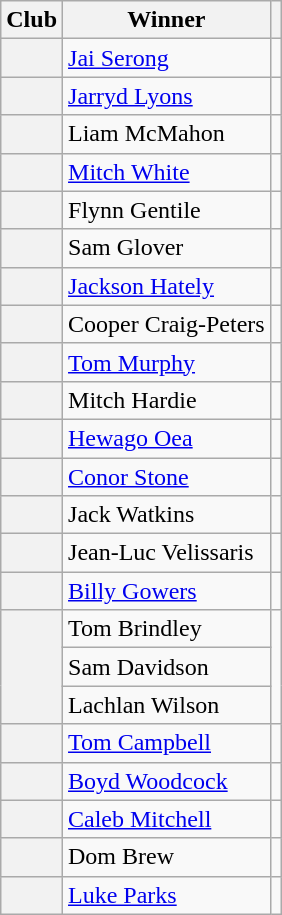<table class="wikitable plainrowheaders">
<tr>
<th>Club</th>
<th>Winner</th>
<th></th>
</tr>
<tr>
<th style="text-align:left"></th>
<td><a href='#'>Jai Serong</a></td>
<td align="center"></td>
</tr>
<tr>
<th style="text-align:left"></th>
<td><a href='#'>Jarryd Lyons</a></td>
<td align="center"></td>
</tr>
<tr>
<th style="text-align:left"></th>
<td>Liam McMahon</td>
<td align="center"></td>
</tr>
<tr>
<th style="text-align:left"></th>
<td><a href='#'>Mitch White</a></td>
<td align="center"></td>
</tr>
<tr>
<th style="text-align:left"></th>
<td>Flynn Gentile</td>
<td align="center"></td>
</tr>
<tr>
<th style="text-align:left"></th>
<td>Sam Glover</td>
<td align="center"></td>
</tr>
<tr>
<th style="text-align:left"></th>
<td><a href='#'>Jackson Hately</a></td>
<td align="center"></td>
</tr>
<tr>
<th style="text-align:left"></th>
<td>Cooper Craig-Peters</td>
<td align="center"></td>
</tr>
<tr>
<th style="text-align:left"></th>
<td><a href='#'>Tom Murphy</a></td>
<td align="center"></td>
</tr>
<tr>
<th style="text-align:left"></th>
<td>Mitch Hardie</td>
<td align="center"></td>
</tr>
<tr>
<th style="text-align:left"></th>
<td><a href='#'>Hewago Oea</a></td>
<td align="center"></td>
</tr>
<tr>
<th style="text-align:left"></th>
<td><a href='#'>Conor Stone</a></td>
<td align="center"></td>
</tr>
<tr>
<th style="text-align:left"></th>
<td>Jack Watkins</td>
<td align="center"></td>
</tr>
<tr>
<th style="text-align:left"></th>
<td>Jean-Luc Velissaris</td>
<td align="center"></td>
</tr>
<tr>
<th style="text-align:left"></th>
<td><a href='#'>Billy Gowers</a></td>
<td align="center"></td>
</tr>
<tr>
<th style="text-align:left" rowspan=3></th>
<td>Tom Brindley</td>
<td rowspan=3 align="center"></td>
</tr>
<tr>
<td>Sam Davidson</td>
</tr>
<tr>
<td>Lachlan Wilson</td>
</tr>
<tr>
<th style="text-align:left"></th>
<td><a href='#'>Tom Campbell</a></td>
<td align="center"></td>
</tr>
<tr>
<th style="text-align:left"></th>
<td><a href='#'>Boyd Woodcock</a></td>
<td align="center"></td>
</tr>
<tr>
<th style="text-align:left"></th>
<td><a href='#'>Caleb Mitchell</a></td>
<td align="center"></td>
</tr>
<tr>
<th style="text-align:left"></th>
<td>Dom Brew</td>
<td align="center"></td>
</tr>
<tr>
<th style="text-align:left"></th>
<td><a href='#'>Luke Parks</a></td>
<td align="center"></td>
</tr>
</table>
